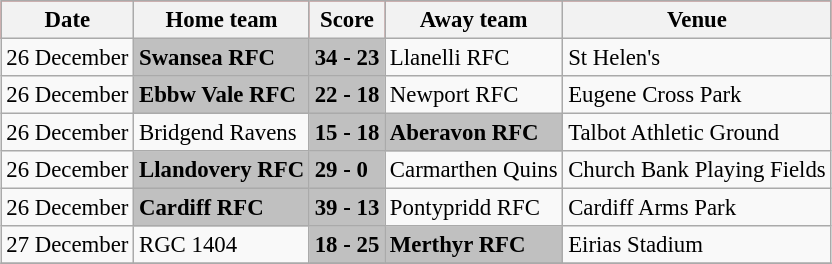<table class="wikitable" style="margin:0.5em auto; font-size:95%">
<tr bgcolor="#E00000">
<th>Date</th>
<th>Home team</th>
<th>Score</th>
<th>Away team</th>
<th>Venue</th>
</tr>
<tr>
<td>26 December</td>
<td bgcolor="silver"><strong>Swansea RFC</strong></td>
<td bgcolor="silver"><strong>34 - 23</strong></td>
<td>Llanelli RFC</td>
<td>St Helen's</td>
</tr>
<tr>
<td>26 December</td>
<td bgcolor="silver"><strong>Ebbw Vale RFC</strong></td>
<td bgcolor="silver"><strong>22 - 18</strong></td>
<td>Newport RFC</td>
<td>Eugene Cross Park</td>
</tr>
<tr>
<td>26 December</td>
<td>Bridgend Ravens</td>
<td bgcolor="silver"><strong>15 - 18</strong></td>
<td bgcolor="silver"><strong>Aberavon RFC</strong></td>
<td>Talbot Athletic Ground</td>
</tr>
<tr>
<td>26 December</td>
<td bgcolor="silver"><strong>Llandovery RFC</strong></td>
<td bgcolor="silver"><strong>29 - 0</strong></td>
<td>Carmarthen Quins</td>
<td>Church Bank Playing Fields</td>
</tr>
<tr>
<td>26 December</td>
<td bgcolor="silver"><strong>Cardiff RFC</strong></td>
<td bgcolor="silver"><strong>39 - 13</strong></td>
<td>Pontypridd RFC</td>
<td>Cardiff Arms Park</td>
</tr>
<tr>
<td>27 December</td>
<td>RGC 1404</td>
<td bgcolor="silver"><strong>18 - 25</strong></td>
<td bgcolor="silver"><strong>Merthyr RFC</strong></td>
<td>Eirias Stadium</td>
</tr>
<tr>
</tr>
</table>
